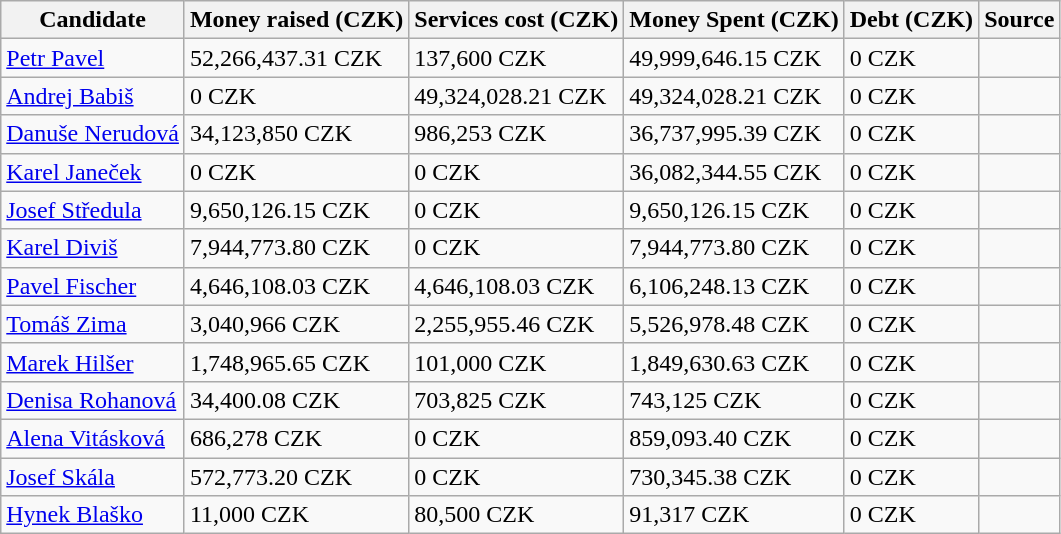<table class="wikitable sortable">
<tr>
<th>Candidate</th>
<th>Money raised (CZK)</th>
<th>Services cost (CZK)</th>
<th>Money Spent (CZK)</th>
<th>Debt (CZK)</th>
<th>Source</th>
</tr>
<tr>
<td><a href='#'>Petr Pavel</a></td>
<td>52,266,437.31 CZK</td>
<td>137,600 CZK</td>
<td>49,999,646.15 CZK</td>
<td>0 CZK</td>
<td></td>
</tr>
<tr>
<td><a href='#'>Andrej Babiš</a></td>
<td>0 CZK</td>
<td>49,324,028.21 CZK</td>
<td>49,324,028.21 CZK</td>
<td>0 CZK</td>
<td></td>
</tr>
<tr>
<td><a href='#'>Danuše Nerudová</a></td>
<td>34,123,850 CZK</td>
<td>986,253 CZK</td>
<td>36,737,995.39 CZK</td>
<td>0 CZK</td>
<td></td>
</tr>
<tr>
<td><a href='#'>Karel Janeček</a></td>
<td>0 CZK</td>
<td>0 CZK</td>
<td>36,082,344.55 CZK</td>
<td>0 CZK</td>
<td></td>
</tr>
<tr>
<td><a href='#'>Josef Středula</a></td>
<td>9,650,126.15 CZK</td>
<td>0 CZK</td>
<td>9,650,126.15 CZK</td>
<td>0 CZK</td>
<td></td>
</tr>
<tr>
<td><a href='#'>Karel Diviš</a></td>
<td>7,944,773.80 CZK</td>
<td>0 CZK</td>
<td>7,944,773.80 CZK</td>
<td>0 CZK</td>
<td></td>
</tr>
<tr>
<td><a href='#'>Pavel Fischer</a></td>
<td>4,646,108.03 CZK</td>
<td>4,646,108.03 CZK</td>
<td>6,106,248.13 CZK</td>
<td>0 CZK</td>
<td></td>
</tr>
<tr>
<td><a href='#'>Tomáš Zima</a></td>
<td>3,040,966 CZK</td>
<td>2,255,955.46 CZK</td>
<td>5,526,978.48 CZK</td>
<td>0 CZK</td>
<td></td>
</tr>
<tr>
<td><a href='#'>Marek Hilšer</a></td>
<td>1,748,965.65 CZK</td>
<td>101,000 CZK</td>
<td>1,849,630.63 CZK</td>
<td>0 CZK</td>
<td></td>
</tr>
<tr>
<td><a href='#'>Denisa Rohanová</a></td>
<td>34,400.08 CZK</td>
<td>703,825 CZK</td>
<td>743,125 CZK</td>
<td>0 CZK</td>
<td></td>
</tr>
<tr>
<td><a href='#'>Alena Vitásková</a></td>
<td>686,278 CZK</td>
<td>0 CZK</td>
<td>859,093.40 CZK</td>
<td>0 CZK</td>
<td></td>
</tr>
<tr>
<td><a href='#'>Josef Skála</a></td>
<td>572,773.20 CZK</td>
<td>0 CZK</td>
<td>730,345.38 CZK</td>
<td>0 CZK</td>
<td></td>
</tr>
<tr>
<td><a href='#'>Hynek Blaško</a></td>
<td>11,000 CZK</td>
<td>80,500 CZK</td>
<td>91,317 CZK</td>
<td>0 CZK</td>
<td></td>
</tr>
</table>
